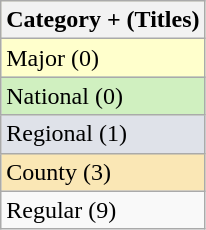<table class="wikitable" style="display:inline-table;">
<tr style="background:#ffc;">
<th>Category + (Titles)</th>
</tr>
<tr style="background:#ffc;">
<td>Major (0)</td>
</tr>
<tr style="background:#d0f0c0">
<td>National (0)</td>
</tr>
<tr style="background:#dfe2e9">
<td>Regional (1)</td>
</tr>
<tr style="background:#fae7b5">
<td>County (3)</td>
</tr>
<tr>
<td>Regular (9)</td>
</tr>
</table>
